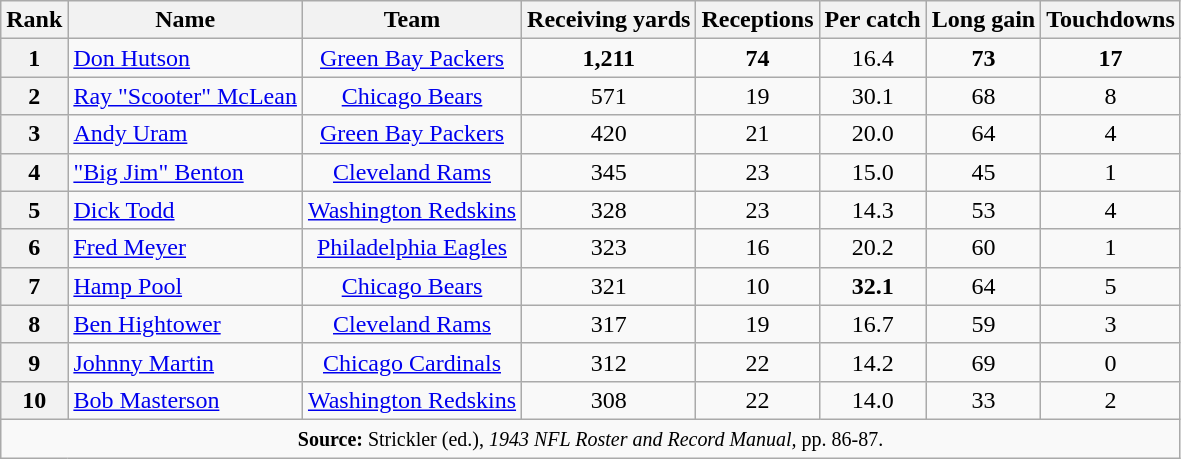<table class="wikitable" style="text-align:center">
<tr>
<th>Rank</th>
<th>Name</th>
<th>Team</th>
<th>Receiving yards</th>
<th>Receptions</th>
<th>Per catch</th>
<th>Long gain</th>
<th>Touchdowns</th>
</tr>
<tr>
<th>1</th>
<td style="text-align: left;"><a href='#'>Don Hutson</a></td>
<td><a href='#'>Green Bay Packers</a></td>
<td><strong>1,211</strong></td>
<td><strong>74</strong></td>
<td>16.4</td>
<td><strong>73</strong></td>
<td><strong>17</strong></td>
</tr>
<tr>
<th>2</th>
<td style="text-align: left;"><a href='#'>Ray "Scooter" McLean</a></td>
<td><a href='#'>Chicago Bears</a></td>
<td>571</td>
<td>19</td>
<td>30.1</td>
<td>68</td>
<td>8</td>
</tr>
<tr>
<th>3</th>
<td style="text-align: left;"><a href='#'>Andy Uram</a></td>
<td><a href='#'>Green Bay Packers</a></td>
<td>420</td>
<td>21</td>
<td>20.0</td>
<td>64</td>
<td>4</td>
</tr>
<tr>
<th>4</th>
<td style="text-align: left;"><a href='#'>"Big Jim" Benton</a></td>
<td><a href='#'>Cleveland Rams</a></td>
<td>345</td>
<td>23</td>
<td>15.0</td>
<td>45</td>
<td>1</td>
</tr>
<tr>
<th>5</th>
<td style="text-align: left;"><a href='#'>Dick Todd</a></td>
<td><a href='#'>Washington Redskins</a></td>
<td>328</td>
<td>23</td>
<td>14.3</td>
<td>53</td>
<td>4</td>
</tr>
<tr>
<th>6</th>
<td style="text-align: left;"><a href='#'>Fred Meyer</a></td>
<td><a href='#'>Philadelphia Eagles</a></td>
<td>323</td>
<td>16</td>
<td>20.2</td>
<td>60</td>
<td>1</td>
</tr>
<tr>
<th>7</th>
<td style="text-align: left;"><a href='#'>Hamp Pool</a></td>
<td><a href='#'>Chicago Bears</a></td>
<td>321</td>
<td>10</td>
<td><strong>32.1</strong></td>
<td>64</td>
<td>5</td>
</tr>
<tr>
<th>8</th>
<td style="text-align: left;"><a href='#'>Ben Hightower</a></td>
<td><a href='#'>Cleveland Rams</a></td>
<td>317</td>
<td>19</td>
<td>16.7</td>
<td>59</td>
<td>3</td>
</tr>
<tr>
<th>9</th>
<td style="text-align: left;"><a href='#'>Johnny Martin</a></td>
<td><a href='#'>Chicago Cardinals</a></td>
<td>312</td>
<td>22</td>
<td>14.2</td>
<td>69</td>
<td>0</td>
</tr>
<tr>
<th>10</th>
<td style="text-align: left;"><a href='#'>Bob Masterson</a></td>
<td><a href='#'>Washington Redskins</a></td>
<td>308</td>
<td>22</td>
<td>14.0</td>
<td>33</td>
<td>2</td>
</tr>
<tr>
<td colspan="8"><small><strong>Source:</strong> Strickler (ed.), <em>1943 NFL Roster and Record Manual,</em> pp. 86-87.</small></td>
</tr>
</table>
